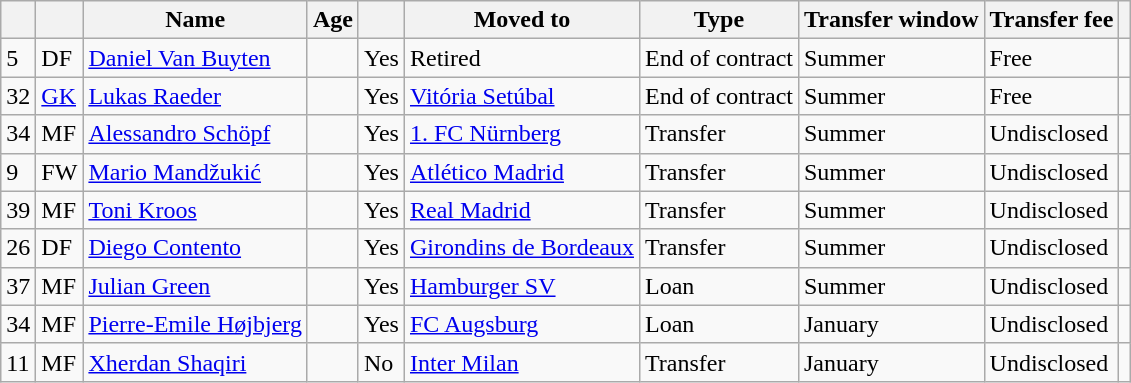<table class="wikitable" Style="text-align: left">
<tr>
<th></th>
<th></th>
<th>Name</th>
<th>Age</th>
<th></th>
<th>Moved to</th>
<th>Type</th>
<th>Transfer window</th>
<th>Transfer fee</th>
<th></th>
</tr>
<tr>
<td>5</td>
<td>DF</td>
<td> <a href='#'>Daniel Van Buyten</a></td>
<td></td>
<td>Yes</td>
<td>Retired</td>
<td>End of contract</td>
<td>Summer</td>
<td>Free</td>
<td></td>
</tr>
<tr>
<td>32</td>
<td><a href='#'>GK</a></td>
<td> <a href='#'>Lukas Raeder</a></td>
<td></td>
<td>Yes</td>
<td> <a href='#'>Vitória Setúbal</a></td>
<td>End of contract</td>
<td>Summer</td>
<td>Free</td>
<td></td>
</tr>
<tr>
<td>34</td>
<td>MF</td>
<td> <a href='#'>Alessandro Schöpf</a></td>
<td></td>
<td>Yes</td>
<td> <a href='#'>1. FC Nürnberg</a></td>
<td>Transfer</td>
<td>Summer</td>
<td>Undisclosed</td>
<td></td>
</tr>
<tr>
<td>9</td>
<td>FW</td>
<td> <a href='#'>Mario Mandžukić</a></td>
<td></td>
<td>Yes</td>
<td> <a href='#'>Atlético Madrid</a></td>
<td>Transfer</td>
<td>Summer</td>
<td>Undisclosed</td>
<td></td>
</tr>
<tr>
<td>39</td>
<td>MF</td>
<td> <a href='#'>Toni Kroos</a></td>
<td></td>
<td>Yes</td>
<td> <a href='#'>Real Madrid</a></td>
<td>Transfer</td>
<td>Summer</td>
<td>Undisclosed</td>
<td></td>
</tr>
<tr>
<td>26</td>
<td>DF</td>
<td> <a href='#'>Diego Contento</a></td>
<td></td>
<td>Yes</td>
<td> <a href='#'>Girondins de Bordeaux</a></td>
<td>Transfer</td>
<td>Summer</td>
<td>Undisclosed</td>
<td></td>
</tr>
<tr>
<td>37</td>
<td>MF</td>
<td> <a href='#'>Julian Green</a></td>
<td></td>
<td>Yes</td>
<td> <a href='#'>Hamburger SV</a></td>
<td>Loan</td>
<td>Summer</td>
<td>Undisclosed</td>
<td></td>
</tr>
<tr>
<td>34</td>
<td>MF</td>
<td> <a href='#'>Pierre-Emile Højbjerg</a></td>
<td></td>
<td>Yes</td>
<td> <a href='#'>FC Augsburg</a></td>
<td>Loan</td>
<td>January</td>
<td>Undisclosed</td>
<td></td>
</tr>
<tr>
<td>11</td>
<td>MF</td>
<td> <a href='#'>Xherdan Shaqiri</a></td>
<td></td>
<td>No</td>
<td> <a href='#'>Inter Milan</a></td>
<td>Transfer</td>
<td>January</td>
<td>Undisclosed</td>
<td></td>
</tr>
</table>
